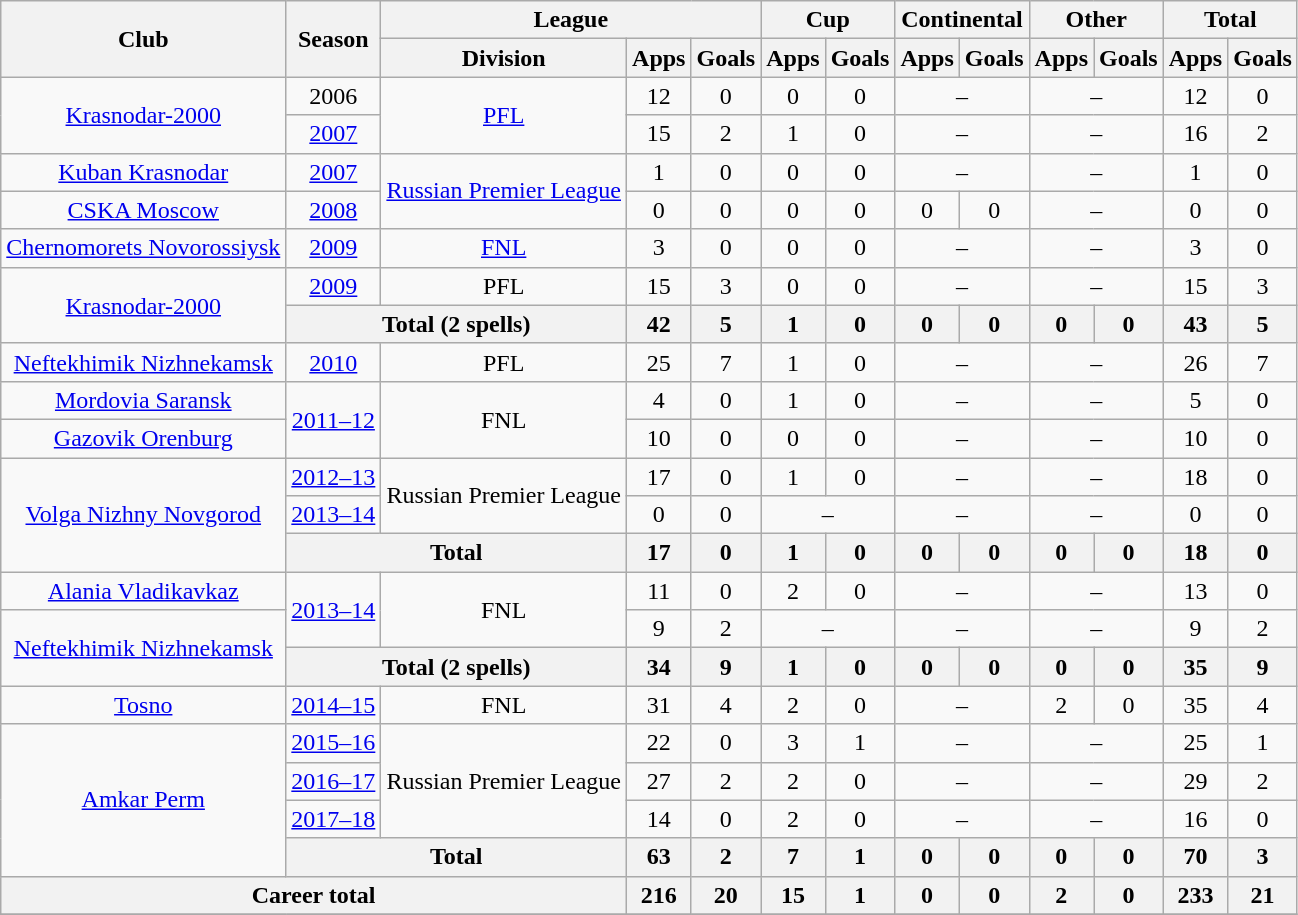<table class="wikitable" style="text-align: center;">
<tr>
<th rowspan=2>Club</th>
<th rowspan=2>Season</th>
<th colspan=3>League</th>
<th colspan=2>Cup</th>
<th colspan=2>Continental</th>
<th colspan=2>Other</th>
<th colspan=2>Total</th>
</tr>
<tr>
<th>Division</th>
<th>Apps</th>
<th>Goals</th>
<th>Apps</th>
<th>Goals</th>
<th>Apps</th>
<th>Goals</th>
<th>Apps</th>
<th>Goals</th>
<th>Apps</th>
<th>Goals</th>
</tr>
<tr>
<td rowspan=2><a href='#'>Krasnodar-2000</a></td>
<td>2006</td>
<td rowspan=2><a href='#'>PFL</a></td>
<td>12</td>
<td>0</td>
<td>0</td>
<td>0</td>
<td colspan=2>–</td>
<td colspan=2>–</td>
<td>12</td>
<td>0</td>
</tr>
<tr>
<td><a href='#'>2007</a></td>
<td>15</td>
<td>2</td>
<td>1</td>
<td>0</td>
<td colspan=2>–</td>
<td colspan=2>–</td>
<td>16</td>
<td>2</td>
</tr>
<tr>
<td><a href='#'>Kuban Krasnodar</a></td>
<td><a href='#'>2007</a></td>
<td rowspan=2><a href='#'>Russian Premier League</a></td>
<td>1</td>
<td>0</td>
<td>0</td>
<td>0</td>
<td colspan=2>–</td>
<td colspan=2>–</td>
<td>1</td>
<td>0</td>
</tr>
<tr>
<td><a href='#'>CSKA Moscow</a></td>
<td><a href='#'>2008</a></td>
<td>0</td>
<td>0</td>
<td>0</td>
<td>0</td>
<td>0</td>
<td>0</td>
<td colspan=2>–</td>
<td>0</td>
<td>0</td>
</tr>
<tr>
<td><a href='#'>Chernomorets Novorossiysk</a></td>
<td><a href='#'>2009</a></td>
<td><a href='#'>FNL</a></td>
<td>3</td>
<td>0</td>
<td>0</td>
<td>0</td>
<td colspan=2>–</td>
<td colspan=2>–</td>
<td>3</td>
<td>0</td>
</tr>
<tr>
<td rowspan=2><a href='#'>Krasnodar-2000</a></td>
<td><a href='#'>2009</a></td>
<td>PFL</td>
<td>15</td>
<td>3</td>
<td>0</td>
<td>0</td>
<td colspan=2>–</td>
<td colspan=2>–</td>
<td>15</td>
<td>3</td>
</tr>
<tr>
<th colspan=2>Total (2 spells)</th>
<th>42</th>
<th>5</th>
<th>1</th>
<th>0</th>
<th>0</th>
<th>0</th>
<th>0</th>
<th>0</th>
<th>43</th>
<th>5</th>
</tr>
<tr>
<td><a href='#'>Neftekhimik Nizhnekamsk</a></td>
<td><a href='#'>2010</a></td>
<td>PFL</td>
<td>25</td>
<td>7</td>
<td>1</td>
<td>0</td>
<td colspan=2>–</td>
<td colspan=2>–</td>
<td>26</td>
<td>7</td>
</tr>
<tr>
<td><a href='#'>Mordovia Saransk</a></td>
<td rowspan=2><a href='#'>2011–12</a></td>
<td rowspan=2>FNL</td>
<td>4</td>
<td>0</td>
<td>1</td>
<td>0</td>
<td colspan=2>–</td>
<td colspan=2>–</td>
<td>5</td>
<td>0</td>
</tr>
<tr>
<td><a href='#'>Gazovik Orenburg</a></td>
<td>10</td>
<td>0</td>
<td>0</td>
<td>0</td>
<td colspan=2>–</td>
<td colspan=2>–</td>
<td>10</td>
<td>0</td>
</tr>
<tr>
<td rowspan=3><a href='#'>Volga Nizhny Novgorod</a></td>
<td><a href='#'>2012–13</a></td>
<td rowspan=2>Russian Premier League</td>
<td>17</td>
<td>0</td>
<td>1</td>
<td>0</td>
<td colspan=2>–</td>
<td colspan=2>–</td>
<td>18</td>
<td>0</td>
</tr>
<tr>
<td><a href='#'>2013–14</a></td>
<td>0</td>
<td>0</td>
<td colspan=2>–</td>
<td colspan=2>–</td>
<td colspan=2>–</td>
<td>0</td>
<td>0</td>
</tr>
<tr>
<th colspan=2>Total</th>
<th>17</th>
<th>0</th>
<th>1</th>
<th>0</th>
<th>0</th>
<th>0</th>
<th>0</th>
<th>0</th>
<th>18</th>
<th>0</th>
</tr>
<tr>
<td><a href='#'>Alania Vladikavkaz</a></td>
<td rowspan=2><a href='#'>2013–14</a></td>
<td rowspan=2>FNL</td>
<td>11</td>
<td>0</td>
<td>2</td>
<td>0</td>
<td colspan=2>–</td>
<td colspan=2>–</td>
<td>13</td>
<td>0</td>
</tr>
<tr>
<td rowspan=2><a href='#'>Neftekhimik Nizhnekamsk</a></td>
<td>9</td>
<td>2</td>
<td colspan=2>–</td>
<td colspan=2>–</td>
<td colspan=2>–</td>
<td>9</td>
<td>2</td>
</tr>
<tr>
<th colspan=2>Total (2 spells)</th>
<th>34</th>
<th>9</th>
<th>1</th>
<th>0</th>
<th>0</th>
<th>0</th>
<th>0</th>
<th>0</th>
<th>35</th>
<th>9</th>
</tr>
<tr>
<td><a href='#'>Tosno</a></td>
<td><a href='#'>2014–15</a></td>
<td>FNL</td>
<td>31</td>
<td>4</td>
<td>2</td>
<td>0</td>
<td colspan=2>–</td>
<td>2</td>
<td>0</td>
<td>35</td>
<td>4</td>
</tr>
<tr>
<td rowspan=4><a href='#'>Amkar Perm</a></td>
<td><a href='#'>2015–16</a></td>
<td rowspan=3>Russian Premier League</td>
<td>22</td>
<td>0</td>
<td>3</td>
<td>1</td>
<td colspan=2>–</td>
<td colspan=2>–</td>
<td>25</td>
<td>1</td>
</tr>
<tr>
<td><a href='#'>2016–17</a></td>
<td>27</td>
<td>2</td>
<td>2</td>
<td>0</td>
<td colspan=2>–</td>
<td colspan=2>–</td>
<td>29</td>
<td>2</td>
</tr>
<tr>
<td><a href='#'>2017–18</a></td>
<td>14</td>
<td>0</td>
<td>2</td>
<td>0</td>
<td colspan=2>–</td>
<td colspan=2>–</td>
<td>16</td>
<td>0</td>
</tr>
<tr>
<th colspan=2>Total</th>
<th>63</th>
<th>2</th>
<th>7</th>
<th>1</th>
<th>0</th>
<th>0</th>
<th>0</th>
<th>0</th>
<th>70</th>
<th>3</th>
</tr>
<tr>
<th colspan=3>Career total</th>
<th>216</th>
<th>20</th>
<th>15</th>
<th>1</th>
<th>0</th>
<th>0</th>
<th>2</th>
<th>0</th>
<th>233</th>
<th>21</th>
</tr>
<tr>
</tr>
</table>
